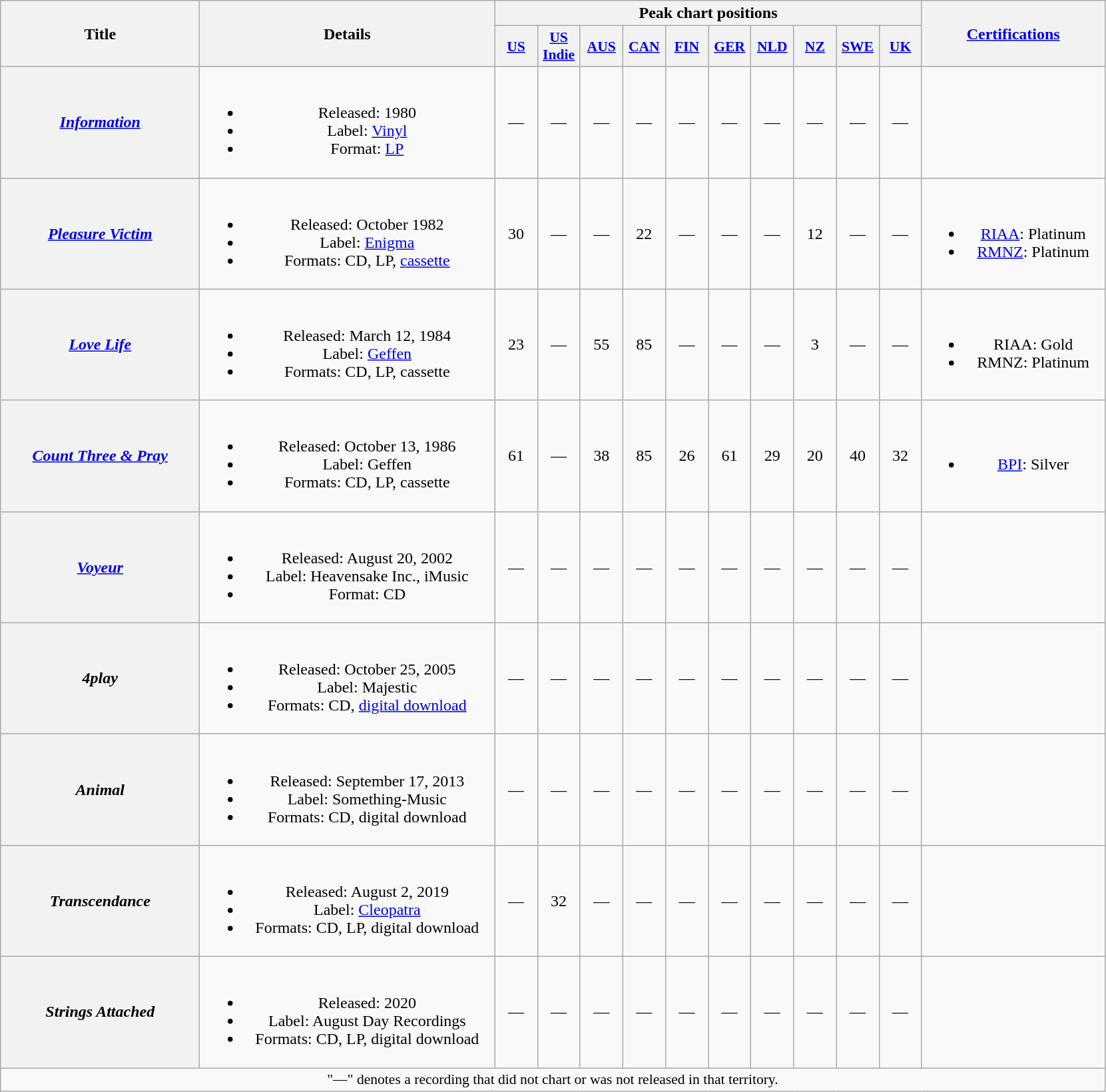<table class="wikitable plainrowheaders" style="text-align:center">
<tr>
<th scope="col" rowspan="2" style="width:12em;">Title</th>
<th scope="col" rowspan="2" style="width:18em;">Details</th>
<th scope="col" colspan="10">Peak chart positions</th>
<th scope="col" rowspan="2" style="width:11em;"><a href='#'>Certifications</a></th>
</tr>
<tr>
<th scope="col" style="width:2.5em;font-size:90%;"><a href='#'>US</a><br></th>
<th scope="col" style="width:2.5em;font-size:90%;"><a href='#'>US<br>Indie</a><br></th>
<th scope="col" style="width:2.5em;font-size:90%;"><a href='#'>AUS</a><br></th>
<th scope="col" style="width:2.5em;font-size:90%;"><a href='#'>CAN</a><br></th>
<th scope="col" style="width:2.5em;font-size:90%;"><a href='#'>FIN</a><br></th>
<th scope="col" style="width:2.5em;font-size:90%;"><a href='#'>GER</a><br></th>
<th scope="col" style="width:2.5em;font-size:90%;"><a href='#'>NLD</a><br></th>
<th scope="col" style="width:2.5em;font-size:90%;"><a href='#'>NZ</a><br></th>
<th scope="col" style="width:2.5em;font-size:90%;"><a href='#'>SWE</a><br></th>
<th scope="col" style="width:2.5em;font-size:90%;"><a href='#'>UK</a><br></th>
</tr>
<tr>
<th scope="row"><em><a href='#'>Information</a></em></th>
<td><br><ul><li>Released: 1980</li><li>Label: <a href='#'>Vinyl</a></li><li>Format: <a href='#'>LP</a></li></ul></td>
<td>—</td>
<td>—</td>
<td>—</td>
<td>—</td>
<td>—</td>
<td>—</td>
<td>—</td>
<td>—</td>
<td>—</td>
<td>—</td>
<td></td>
</tr>
<tr>
<th scope="row"><em><a href='#'>Pleasure Victim</a></em></th>
<td><br><ul><li>Released: October 1982</li><li>Label: <a href='#'>Enigma</a></li><li>Formats: CD, LP, <a href='#'>cassette</a></li></ul></td>
<td>30</td>
<td>—</td>
<td>—</td>
<td>22</td>
<td>—</td>
<td>—</td>
<td>—</td>
<td>12</td>
<td>—</td>
<td>—</td>
<td><br><ul><li><a href='#'>RIAA</a>: Platinum</li><li><a href='#'>RMNZ</a>: Platinum</li></ul></td>
</tr>
<tr>
<th scope="row"><em><a href='#'>Love Life</a></em></th>
<td><br><ul><li>Released: March 12, 1984</li><li>Label: <a href='#'>Geffen</a></li><li>Formats: CD, LP, cassette</li></ul></td>
<td>23</td>
<td>—</td>
<td>55</td>
<td>85</td>
<td>—</td>
<td>—</td>
<td>—</td>
<td>3</td>
<td>—</td>
<td>—</td>
<td><br><ul><li>RIAA: Gold</li><li>RMNZ: Platinum</li></ul></td>
</tr>
<tr>
<th scope="row"><em><a href='#'>Count Three & Pray</a></em></th>
<td><br><ul><li>Released: October 13, 1986</li><li>Label: Geffen</li><li>Formats: CD, LP, cassette</li></ul></td>
<td>61</td>
<td>—</td>
<td>38</td>
<td>85</td>
<td>26</td>
<td>61</td>
<td>29</td>
<td>20</td>
<td>40</td>
<td>32</td>
<td><br><ul><li><a href='#'>BPI</a>: Silver</li></ul></td>
</tr>
<tr>
<th scope="row"><em><a href='#'>Voyeur</a></em></th>
<td><br><ul><li>Released: August 20, 2002</li><li>Label: Heavensake Inc., iMusic</li><li>Format: CD</li></ul></td>
<td>—</td>
<td>—</td>
<td>—</td>
<td>—</td>
<td>—</td>
<td>—</td>
<td>—</td>
<td>—</td>
<td>—</td>
<td>—</td>
<td></td>
</tr>
<tr>
<th scope="row"><em>4play</em></th>
<td><br><ul><li>Released: October 25, 2005</li><li>Label: Majestic</li><li>Formats: CD, <a href='#'>digital download</a></li></ul></td>
<td>—</td>
<td>—</td>
<td>—</td>
<td>—</td>
<td>—</td>
<td>—</td>
<td>—</td>
<td>—</td>
<td>—</td>
<td>—</td>
<td></td>
</tr>
<tr>
<th scope="row"><em>Animal</em></th>
<td><br><ul><li>Released: September 17, 2013</li><li>Label: Something-Music</li><li>Formats: CD, digital download</li></ul></td>
<td>—</td>
<td>—</td>
<td>—</td>
<td>—</td>
<td>—</td>
<td>—</td>
<td>—</td>
<td>—</td>
<td>—</td>
<td>—</td>
<td></td>
</tr>
<tr>
<th scope="row"><em>Transcendance</em></th>
<td><br><ul><li>Released: August 2, 2019</li><li>Label: <a href='#'>Cleopatra</a></li><li>Formats: CD, LP, digital download</li></ul></td>
<td>—</td>
<td>32</td>
<td>—</td>
<td>—</td>
<td>—</td>
<td>—</td>
<td>—</td>
<td>—</td>
<td>—</td>
<td>—</td>
<td></td>
</tr>
<tr>
<th scope="row"><em>Strings Attached</em></th>
<td><br><ul><li>Released: 2020</li><li>Label: August Day Recordings</li><li>Formats: CD, LP, digital download</li></ul></td>
<td>—</td>
<td>—</td>
<td>—</td>
<td>—</td>
<td>—</td>
<td>—</td>
<td>—</td>
<td>—</td>
<td>—</td>
<td>—</td>
<td></td>
</tr>
<tr>
<td colspan="13" style="font-size:90%">"—" denotes a recording that did not chart or was not released in that territory.</td>
</tr>
</table>
